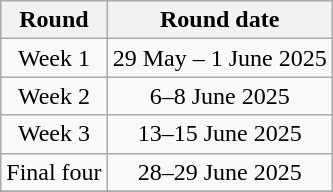<table class="wikitable" style="text-align:center">
<tr>
<th>Round</th>
<th>Round date</th>
</tr>
<tr>
<td>Week 1</td>
<td>29 May – 1 June 2025</td>
</tr>
<tr>
<td>Week 2</td>
<td>6–8 June 2025</td>
</tr>
<tr>
<td>Week 3</td>
<td>13–15 June 2025</td>
</tr>
<tr>
<td>Final four</td>
<td>28–29 June 2025</td>
</tr>
<tr>
</tr>
</table>
